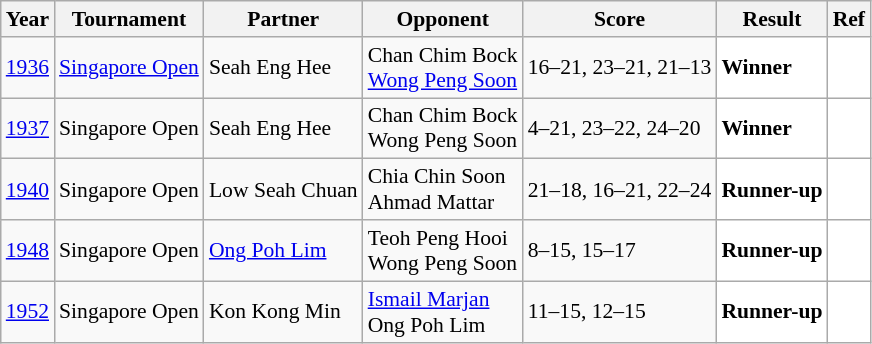<table class="sortable wikitable" style="font-size:90%;">
<tr>
<th>Year</th>
<th>Tournament</th>
<th>Partner</th>
<th>Opponent</th>
<th>Score</th>
<th>Result</th>
<th>Ref</th>
</tr>
<tr>
<td align="center"><a href='#'>1936</a></td>
<td><a href='#'>Singapore Open</a></td>
<td> Seah Eng Hee</td>
<td> Chan Chim Bock<br> <a href='#'>Wong Peng Soon</a></td>
<td>16–21, 23–21, 21–13</td>
<td style="text-align:left; background:white"> <strong>Winner</strong></td>
<td style="text-align:center; background:white"></td>
</tr>
<tr>
<td align="center"><a href='#'>1937</a></td>
<td>Singapore Open</td>
<td> Seah Eng Hee</td>
<td> Chan Chim Bock<br> Wong Peng Soon</td>
<td>4–21, 23–22, 24–20</td>
<td style="text-align:left; background:white"> <strong>Winner</strong></td>
<td style="text-align:center; background:white"></td>
</tr>
<tr>
<td align="center"><a href='#'>1940</a></td>
<td>Singapore Open</td>
<td> Low Seah Chuan</td>
<td> Chia Chin Soon<br> Ahmad Mattar</td>
<td>21–18, 16–21, 22–24</td>
<td style="text-align:left; background:white"> <strong>Runner-up</strong></td>
<td style="text-align:center; background:white"></td>
</tr>
<tr>
<td align="center"><a href='#'>1948</a></td>
<td>Singapore Open</td>
<td> <a href='#'>Ong Poh Lim</a></td>
<td> Teoh Peng Hooi<br> Wong Peng Soon</td>
<td>8–15, 15–17</td>
<td style="text-align:left; background:white"> <strong>Runner-up</strong></td>
<td style="text-align:center; background:white"></td>
</tr>
<tr>
<td align="center"><a href='#'>1952</a></td>
<td>Singapore Open</td>
<td> Kon Kong Min</td>
<td> <a href='#'>Ismail Marjan</a><br> Ong Poh Lim</td>
<td>11–15, 12–15</td>
<td style="text-align:left; background:white"> <strong>Runner-up</strong></td>
<td style="text-align:center; background:white"></td>
</tr>
</table>
